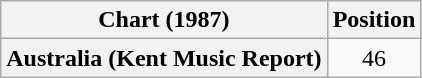<table class="wikitable sortable plainrowheaders" style="text-align:center">
<tr>
<th scope="col">Chart (1987)</th>
<th scope="col">Position</th>
</tr>
<tr>
<th scope="row">Australia (Kent Music Report)</th>
<td>46</td>
</tr>
</table>
